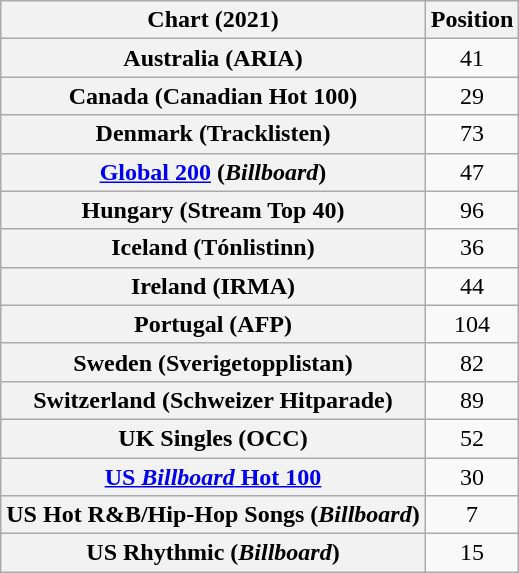<table class="wikitable sortable plainrowheaders" style="text-align:center">
<tr>
<th>Chart (2021)</th>
<th>Position</th>
</tr>
<tr>
<th scope="row">Australia (ARIA)</th>
<td>41</td>
</tr>
<tr>
<th scope="row">Canada (Canadian Hot 100)</th>
<td>29</td>
</tr>
<tr>
<th scope="row">Denmark (Tracklisten)</th>
<td>73</td>
</tr>
<tr>
<th scope="row"><a href='#'>Global 200</a> (<em>Billboard</em>)</th>
<td>47</td>
</tr>
<tr>
<th scope="row">Hungary (Stream Top 40)</th>
<td>96</td>
</tr>
<tr>
<th scope="row">Iceland (Tónlistinn)</th>
<td>36</td>
</tr>
<tr>
<th scope="row">Ireland (IRMA)</th>
<td>44</td>
</tr>
<tr>
<th scope="row">Portugal (AFP)</th>
<td>104</td>
</tr>
<tr>
<th scope="row">Sweden (Sverigetopplistan)</th>
<td>82</td>
</tr>
<tr>
<th scope="row">Switzerland (Schweizer Hitparade)</th>
<td>89</td>
</tr>
<tr>
<th scope="row">UK Singles (OCC)</th>
<td>52</td>
</tr>
<tr>
<th scope="row"><a href='#'>US <em>Billboard</em> Hot 100</a></th>
<td>30</td>
</tr>
<tr>
<th scope="row">US Hot R&B/Hip-Hop Songs (<em>Billboard</em>)</th>
<td>7</td>
</tr>
<tr>
<th scope="row">US Rhythmic (<em>Billboard</em>)</th>
<td>15</td>
</tr>
</table>
